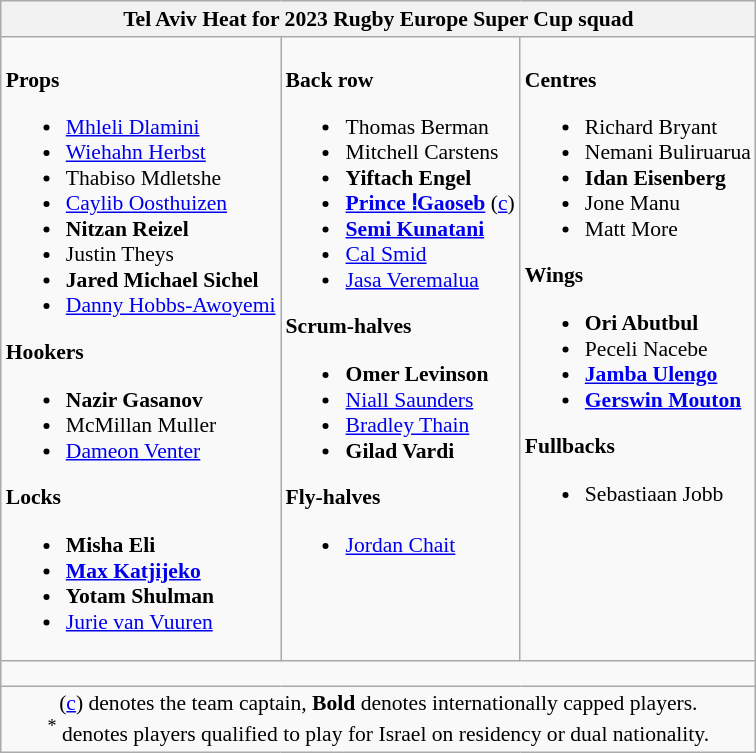<table class="wikitable" style="text-align:left; font-size:90%;">
<tr>
<th colspan="100%">Tel Aviv Heat for 2023 Rugby Europe Super Cup squad</th>
</tr>
<tr valign="top">
<td><br><strong>Props</strong><ul><li> <a href='#'>Mhleli Dlamini</a></li><li> <a href='#'>Wiehahn Herbst</a></li><li> Thabiso Mdletshe</li><li> <a href='#'>Caylib Oosthuizen</a></li><li> <strong>Nitzan Reizel</strong></li><li> Justin Theys</li><li> <strong>Jared Michael Sichel</strong></li><li> <a href='#'>Danny Hobbs-Awoyemi</a></li></ul><strong>Hookers</strong><ul><li> <strong>Nazir Gasanov</strong></li><li> McMillan Muller</li><li> <a href='#'>Dameon Venter</a></li></ul><strong>Locks</strong><ul><li> <strong>Misha Eli</strong></li><li> <strong><a href='#'>Max Katjijeko</a></strong></li><li> <strong>Yotam Shulman</strong></li><li> <a href='#'>Jurie van Vuuren</a></li></ul></td>
<td><br><strong>Back row</strong><ul><li> Thomas Berman</li><li> Mitchell Carstens</li><li> <strong>Yiftach Engel</strong></li><li> <strong><a href='#'>Prince ǃGaoseb</a></strong> (<a href='#'>c</a>)</li><li> <strong><a href='#'>Semi Kunatani</a></strong></li><li> <a href='#'>Cal Smid</a></li><li> <a href='#'>Jasa Veremalua</a></li></ul><strong>Scrum-halves</strong><ul><li> <strong>Omer Levinson</strong></li><li> <a href='#'>Niall Saunders</a></li><li> <a href='#'>Bradley Thain</a></li><li> <strong>Gilad Vardi</strong></li></ul><strong>Fly-halves</strong><ul><li> <a href='#'>Jordan Chait</a></li></ul></td>
<td><br><strong>Centres</strong><ul><li> Richard Bryant</li><li> Nemani Buliruarua</li><li> <strong>Idan Eisenberg</strong></li><li> Jone Manu</li><li> Matt More</li></ul><strong>Wings</strong><ul><li> <strong>Ori Abutbul</strong></li><li> Peceli Nacebe</li><li> <strong><a href='#'>Jamba Ulengo</a></strong></li><li> <strong><a href='#'>Gerswin Mouton</a></strong></li></ul><strong>Fullbacks</strong><ul><li> Sebastiaan Jobb</li></ul></td>
</tr>
<tr>
<td colspan="100%" style="height: 10px;"></td>
</tr>
<tr>
<td colspan="100%" style="text-align:center;">(<a href='#'>c</a>) denotes the team captain, <strong>Bold</strong> denotes internationally capped players. <br> <sup>*</sup> denotes players qualified to play for Israel on residency or dual nationality.</td>
</tr>
</table>
